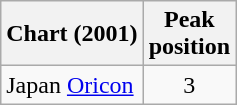<table class="wikitable">
<tr>
<th>Chart (2001)</th>
<th>Peak<br>position</th>
</tr>
<tr>
<td>Japan <a href='#'>Oricon</a></td>
<td align="center">3</td>
</tr>
</table>
